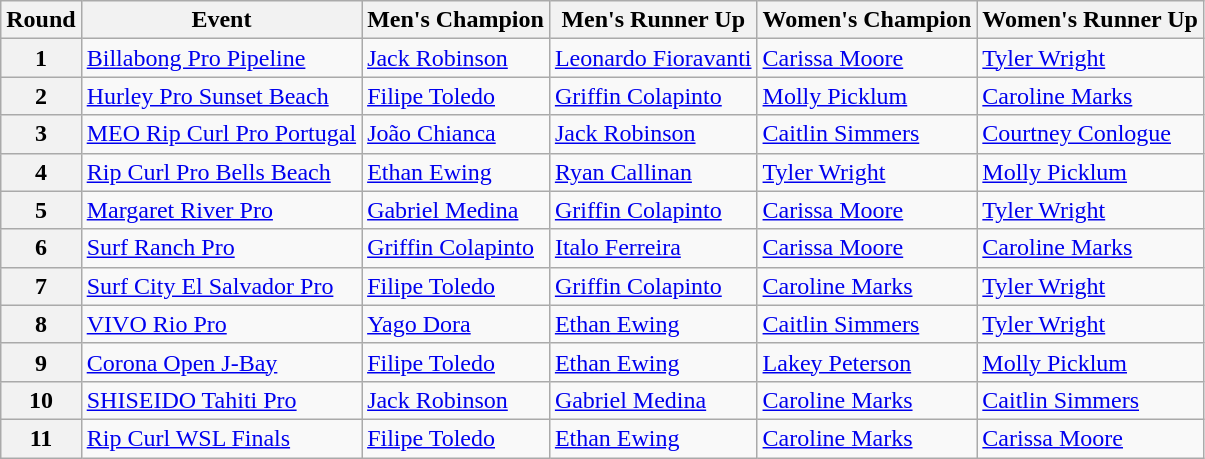<table class="wikitable">
<tr>
<th>Round</th>
<th>Event</th>
<th>Men's Champion</th>
<th>Men's Runner Up</th>
<th>Women's Champion</th>
<th>Women's Runner Up</th>
</tr>
<tr>
<th>1</th>
<td> <a href='#'>Billabong Pro Pipeline</a></td>
<td> <a href='#'>Jack Robinson</a></td>
<td> <a href='#'>Leonardo Fioravanti</a></td>
<td> <a href='#'>Carissa Moore</a></td>
<td> <a href='#'>Tyler Wright</a></td>
</tr>
<tr>
<th>2</th>
<td> <a href='#'>Hurley Pro Sunset Beach</a></td>
<td> <a href='#'>Filipe Toledo</a></td>
<td> <a href='#'>Griffin Colapinto</a></td>
<td> <a href='#'>Molly Picklum</a></td>
<td> <a href='#'>Caroline Marks</a></td>
</tr>
<tr>
<th>3</th>
<td> <a href='#'>MEO Rip Curl Pro Portugal</a></td>
<td> <a href='#'>João Chianca</a></td>
<td> <a href='#'>Jack Robinson</a></td>
<td> <a href='#'>Caitlin Simmers</a></td>
<td> <a href='#'>Courtney Conlogue</a></td>
</tr>
<tr>
<th>4</th>
<td> <a href='#'>Rip Curl Pro Bells Beach</a></td>
<td> <a href='#'>Ethan Ewing</a></td>
<td> <a href='#'>Ryan Callinan</a></td>
<td> <a href='#'>Tyler Wright</a></td>
<td> <a href='#'>Molly Picklum</a></td>
</tr>
<tr>
<th>5</th>
<td> <a href='#'>Margaret River Pro</a></td>
<td> <a href='#'>Gabriel Medina</a></td>
<td> <a href='#'>Griffin Colapinto</a></td>
<td> <a href='#'>Carissa Moore</a></td>
<td> <a href='#'>Tyler Wright</a></td>
</tr>
<tr>
<th>6</th>
<td> <a href='#'>Surf Ranch Pro</a></td>
<td> <a href='#'>Griffin Colapinto</a></td>
<td> <a href='#'>Italo Ferreira</a></td>
<td> <a href='#'>Carissa Moore</a></td>
<td> <a href='#'>Caroline Marks</a></td>
</tr>
<tr>
<th>7</th>
<td> <a href='#'>Surf City El Salvador Pro</a></td>
<td> <a href='#'>Filipe Toledo</a></td>
<td> <a href='#'>Griffin Colapinto</a></td>
<td> <a href='#'>Caroline Marks</a></td>
<td> <a href='#'>Tyler Wright</a></td>
</tr>
<tr>
<th>8</th>
<td> <a href='#'>VIVO Rio Pro</a></td>
<td> <a href='#'>Yago Dora</a></td>
<td> <a href='#'>Ethan Ewing</a></td>
<td> <a href='#'>Caitlin Simmers</a></td>
<td> <a href='#'>Tyler Wright</a></td>
</tr>
<tr>
<th>9</th>
<td> <a href='#'>Corona Open J-Bay</a></td>
<td> <a href='#'>Filipe Toledo</a></td>
<td> <a href='#'>Ethan Ewing</a></td>
<td> <a href='#'>Lakey Peterson</a></td>
<td> <a href='#'>Molly Picklum</a></td>
</tr>
<tr>
<th>10</th>
<td> <a href='#'>SHISEIDO Tahiti Pro</a></td>
<td> <a href='#'>Jack Robinson</a></td>
<td> <a href='#'>Gabriel Medina</a></td>
<td> <a href='#'>Caroline Marks</a></td>
<td> <a href='#'>Caitlin Simmers</a></td>
</tr>
<tr>
<th>11</th>
<td> <a href='#'>Rip Curl WSL Finals</a></td>
<td> <a href='#'>Filipe Toledo</a></td>
<td> <a href='#'>Ethan Ewing</a></td>
<td> <a href='#'>Caroline Marks</a></td>
<td> <a href='#'>Carissa Moore</a></td>
</tr>
</table>
